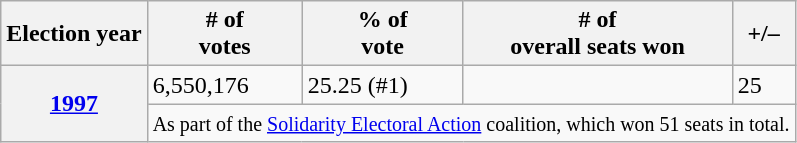<table class="wikitable">
<tr>
<th>Election year</th>
<th># of<br>votes</th>
<th>% of<br>vote</th>
<th># of<br>overall seats won</th>
<th>+/–</th>
</tr>
<tr>
<th rowspan="2"><a href='#'>1997</a></th>
<td>6,550,176</td>
<td>25.25 (#1)</td>
<td></td>
<td> 25</td>
</tr>
<tr>
<td colspan="4"><small>As part of the <a href='#'>Solidarity Electoral Action</a> coalition, which won 51 seats in total.</small></td>
</tr>
</table>
